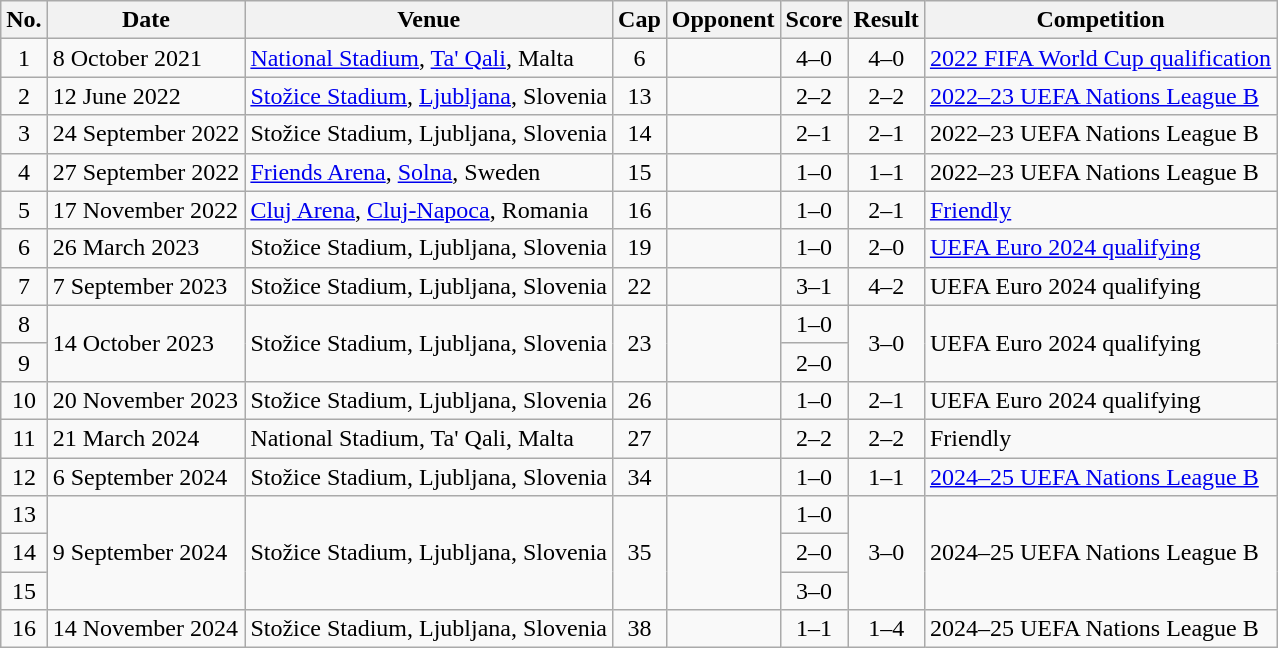<table class="wikitable sortable">
<tr>
<th scope="col">No.</th>
<th scope="col">Date</th>
<th scope="col">Venue</th>
<th scope="col">Cap</th>
<th scope="col">Opponent</th>
<th scope="col">Score</th>
<th scope="col">Result</th>
<th scope="col">Competition</th>
</tr>
<tr>
<td align="center">1</td>
<td>8 October 2021</td>
<td><a href='#'>National Stadium</a>, <a href='#'>Ta' Qali</a>, Malta</td>
<td align=center>6</td>
<td></td>
<td align=center>4–0</td>
<td align=center>4–0</td>
<td><a href='#'>2022 FIFA World Cup qualification</a></td>
</tr>
<tr>
<td align="center">2</td>
<td>12 June 2022</td>
<td><a href='#'>Stožice Stadium</a>, <a href='#'>Ljubljana</a>, Slovenia</td>
<td align=center>13</td>
<td></td>
<td align=center>2–2</td>
<td align=center>2–2</td>
<td><a href='#'>2022–23 UEFA Nations League B</a></td>
</tr>
<tr>
<td align="center">3</td>
<td>24 September 2022</td>
<td>Stožice Stadium, Ljubljana, Slovenia</td>
<td align=center>14</td>
<td></td>
<td align=center>2–1</td>
<td align=center>2–1</td>
<td>2022–23 UEFA Nations League B</td>
</tr>
<tr>
<td align="center">4</td>
<td>27 September 2022</td>
<td><a href='#'>Friends Arena</a>, <a href='#'>Solna</a>, Sweden</td>
<td align=center>15</td>
<td></td>
<td align=center>1–0</td>
<td align=center>1–1</td>
<td>2022–23 UEFA Nations League B</td>
</tr>
<tr>
<td align="center">5</td>
<td>17 November 2022</td>
<td><a href='#'>Cluj Arena</a>, <a href='#'>Cluj-Napoca</a>, Romania</td>
<td align=center>16</td>
<td></td>
<td align=center>1–0</td>
<td align=center>2–1</td>
<td><a href='#'>Friendly</a></td>
</tr>
<tr>
<td align="center">6</td>
<td>26 March 2023</td>
<td>Stožice Stadium, Ljubljana, Slovenia</td>
<td align=center>19</td>
<td></td>
<td align=center>1–0</td>
<td align=center>2–0</td>
<td><a href='#'>UEFA Euro 2024 qualifying</a></td>
</tr>
<tr>
<td align="center">7</td>
<td>7 September 2023</td>
<td>Stožice Stadium, Ljubljana, Slovenia</td>
<td align=center>22</td>
<td></td>
<td align=center>3–1</td>
<td align=center>4–2</td>
<td>UEFA Euro 2024 qualifying</td>
</tr>
<tr>
<td align="center">8</td>
<td rowspan=2>14 October 2023</td>
<td rowspan=2>Stožice Stadium, Ljubljana, Slovenia</td>
<td align=center rowspan=2>23</td>
<td rowspan=2></td>
<td align=center>1–0</td>
<td align=center rowspan=2>3–0</td>
<td rowspan=2>UEFA Euro 2024 qualifying</td>
</tr>
<tr>
<td align="center">9</td>
<td align=center>2–0</td>
</tr>
<tr>
<td align="center">10</td>
<td>20 November 2023</td>
<td>Stožice Stadium, Ljubljana, Slovenia</td>
<td align="center">26</td>
<td></td>
<td align="center">1–0</td>
<td align="center">2–1</td>
<td>UEFA Euro 2024 qualifying</td>
</tr>
<tr>
<td align="center">11</td>
<td>21 March 2024</td>
<td>National Stadium, Ta' Qali, Malta</td>
<td align="center">27</td>
<td></td>
<td align="center">2–2</td>
<td align="center">2–2</td>
<td>Friendly</td>
</tr>
<tr>
<td align="center">12</td>
<td>6 September 2024</td>
<td>Stožice Stadium, Ljubljana, Slovenia</td>
<td align=center>34</td>
<td></td>
<td align=center>1–0</td>
<td align=center>1–1</td>
<td><a href='#'>2024–25 UEFA Nations League B</a></td>
</tr>
<tr>
<td align="center">13</td>
<td rowspan=3>9 September 2024</td>
<td rowspan=3>Stožice Stadium, Ljubljana, Slovenia</td>
<td align=center rowspan=3>35</td>
<td rowspan=3></td>
<td align=center>1–0</td>
<td align=center rowspan=3>3–0</td>
<td rowspan=3>2024–25 UEFA Nations League B</td>
</tr>
<tr>
<td align="center">14</td>
<td align=center>2–0</td>
</tr>
<tr>
<td align="center">15</td>
<td align=center>3–0</td>
</tr>
<tr>
<td align="center">16</td>
<td>14 November 2024</td>
<td>Stožice Stadium, Ljubljana, Slovenia</td>
<td align=center>38</td>
<td></td>
<td align=center>1–1</td>
<td align=center>1–4</td>
<td>2024–25 UEFA Nations League B</td>
</tr>
</table>
